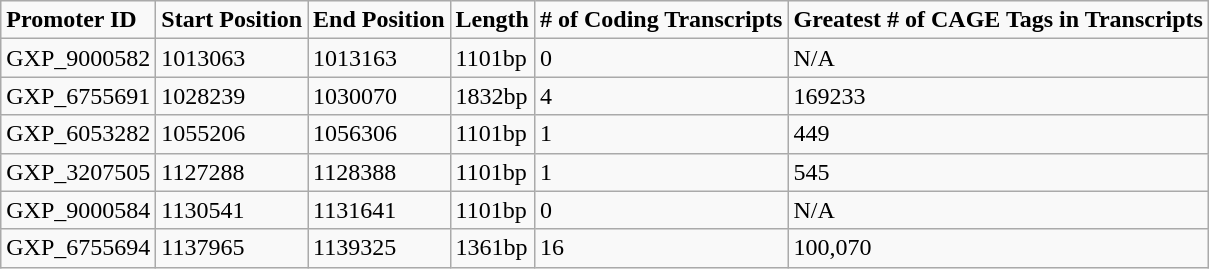<table class="wikitable sortable mw-collapsible">
<tr>
<td><strong>Promoter ID</strong></td>
<td><strong>Start Position</strong></td>
<td><strong>End Position</strong></td>
<td><strong>Length</strong></td>
<td><strong># of Coding Transcripts</strong></td>
<td><strong>Greatest # of CAGE Tags in Transcripts</strong></td>
</tr>
<tr>
<td>GXP_9000582</td>
<td>1013063</td>
<td>1013163</td>
<td>1101bp</td>
<td>0</td>
<td>N/A</td>
</tr>
<tr>
<td>GXP_6755691</td>
<td>1028239</td>
<td>1030070</td>
<td>1832bp</td>
<td>4</td>
<td>169233</td>
</tr>
<tr>
<td>GXP_6053282</td>
<td>1055206</td>
<td>1056306</td>
<td>1101bp</td>
<td>1</td>
<td>449</td>
</tr>
<tr>
<td>GXP_3207505</td>
<td>1127288</td>
<td>1128388</td>
<td>1101bp</td>
<td>1</td>
<td>545</td>
</tr>
<tr>
<td>GXP_9000584</td>
<td>1130541</td>
<td>1131641</td>
<td>1101bp</td>
<td>0</td>
<td>N/A</td>
</tr>
<tr>
<td>GXP_6755694</td>
<td>1137965</td>
<td>1139325</td>
<td>1361bp</td>
<td>16</td>
<td>100,070</td>
</tr>
</table>
